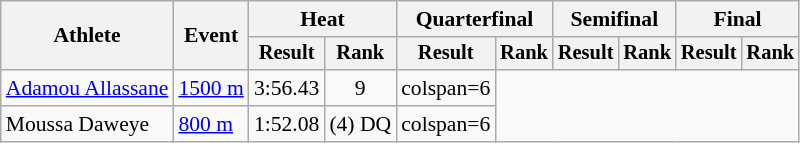<table class="wikitable" style="font-size:90%">
<tr>
<th rowspan="2">Athlete</th>
<th rowspan="2">Event</th>
<th colspan="2">Heat</th>
<th colspan="2">Quarterfinal</th>
<th colspan="2">Semifinal</th>
<th colspan="2">Final</th>
</tr>
<tr style="font-size:95%">
<th>Result</th>
<th>Rank</th>
<th>Result</th>
<th>Rank</th>
<th>Result</th>
<th>Rank</th>
<th>Result</th>
<th>Rank</th>
</tr>
<tr align=center>
<td align=left><a href='#'>Adamou Allassane</a></td>
<td align=left><a href='#'>1500 m</a></td>
<td>3:56.43</td>
<td>9</td>
<td>colspan=6 </td>
</tr>
<tr align=center>
<td align=left>Moussa Daweye</td>
<td align=left><a href='#'>800 m</a></td>
<td>1:52.08</td>
<td>(4) DQ</td>
<td>colspan=6 </td>
</tr>
</table>
